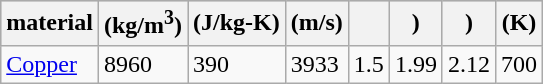<table class="wikitable sortable" style="border-collapse: collapse">
<tr bgcolor="#cccccc">
<th>material</th>
<th> (kg/m<sup>3</sup>)</th>
<th> (J/kg-K)</th>
<th> (m/s)</th>
<th></th>
<th>)</th>
<th>)</th>
<th> (K)</th>
</tr>
<tr>
<td><a href='#'>Copper</a></td>
<td>8960</td>
<td>390</td>
<td>3933 </td>
<td>1.5 </td>
<td>1.99 </td>
<td>2.12 </td>
<td>700</td>
</tr>
</table>
